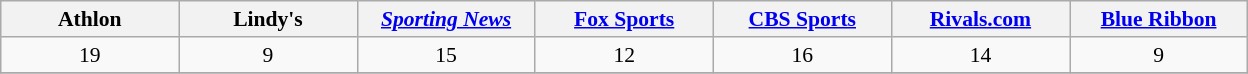<table class="wikitable" style="white-space:nowrap;;font-size:90%">
<tr>
<th scope="col" width="112">Athlon</th>
<th scope="col" width="112">Lindy's</th>
<th scope="col" width="112"><em><a href='#'>Sporting News</a></em></th>
<th scope="col" width="112"><a href='#'>Fox Sports</a></th>
<th scope="col" width="112"><a href='#'>CBS Sports</a></th>
<th scope="col" width="112"><a href='#'>Rivals.com</a></th>
<th scope="col" width="112"><a href='#'>Blue Ribbon</a></th>
</tr>
<tr align="center">
<td>19</td>
<td>9</td>
<td>15</td>
<td>12</td>
<td>16</td>
<td>14</td>
<td>9</td>
</tr>
<tr>
</tr>
</table>
